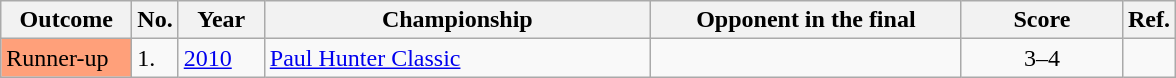<table class="sortable wikitable">
<tr>
<th width="80">Outcome</th>
<th width="20">No.</th>
<th width="50">Year</th>
<th width="250">Championship</th>
<th width="200">Opponent in the final</th>
<th width="100">Score</th>
<th width="20" class="unsortable">Ref.</th>
</tr>
<tr>
<td style="background:#ffa07a;">Runner-up</td>
<td>1.</td>
<td><a href='#'>2010</a></td>
<td><a href='#'>Paul Hunter Classic</a></td>
<td> </td>
<td align="center">3–4</td>
<td align="center"></td>
</tr>
</table>
